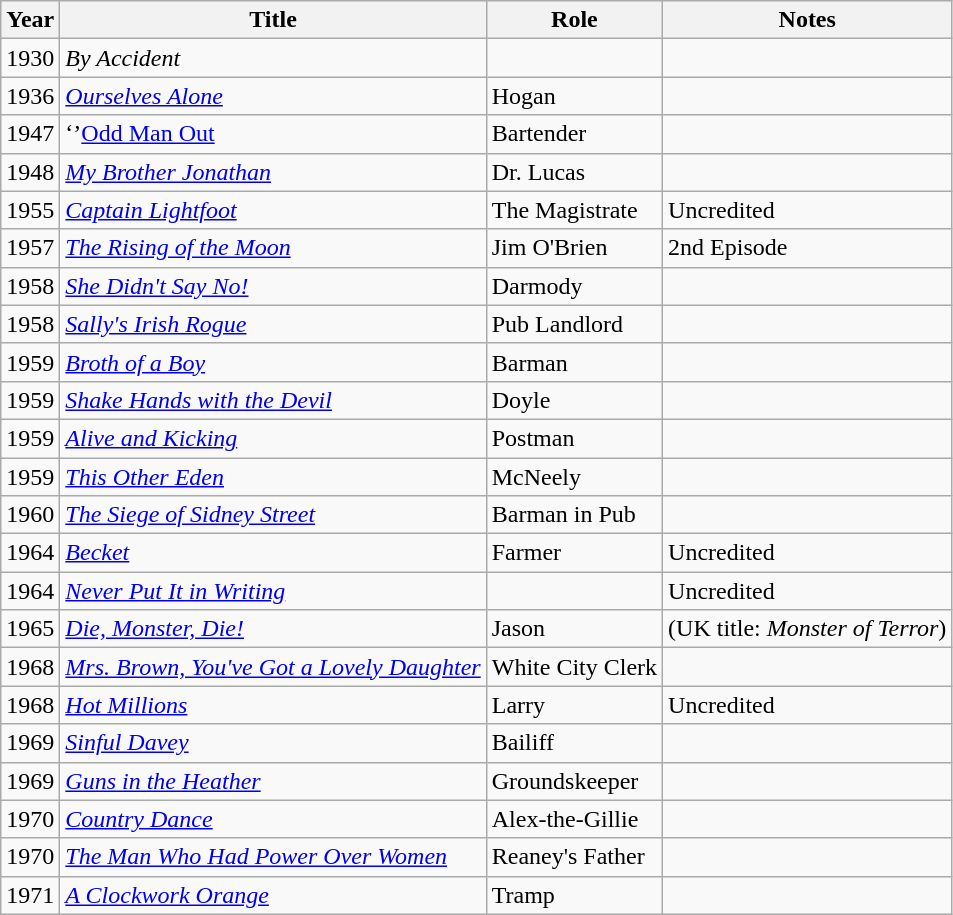<table class="wikitable">
<tr>
<th>Year</th>
<th>Title</th>
<th>Role</th>
<th>Notes</th>
</tr>
<tr>
<td>1930</td>
<td><em>By Accident</em></td>
<td></td>
<td></td>
</tr>
<tr>
<td>1936</td>
<td><em><a href='#'>Ourselves Alone</a></em></td>
<td>Hogan</td>
<td></td>
</tr>
<tr>
<td>1947</td>
<td>‘’<a href='#'>Odd Man Out</a></td>
<td>Bartender</td>
</tr>
<tr>
<td>1948</td>
<td><em><a href='#'>My Brother Jonathan</a></em></td>
<td>Dr. Lucas</td>
<td></td>
</tr>
<tr>
<td>1955</td>
<td><em><a href='#'>Captain Lightfoot</a></em></td>
<td>The Magistrate</td>
<td>Uncredited</td>
</tr>
<tr>
<td>1957</td>
<td><em><a href='#'>The Rising of the Moon</a></em></td>
<td>Jim O'Brien</td>
<td>2nd Episode</td>
</tr>
<tr>
<td>1958</td>
<td><em><a href='#'>She Didn't Say No!</a></em></td>
<td>Darmody</td>
<td></td>
</tr>
<tr>
<td>1958</td>
<td><em><a href='#'>Sally's Irish Rogue</a></em></td>
<td>Pub Landlord</td>
<td></td>
</tr>
<tr>
<td>1959</td>
<td><em><a href='#'>Broth of a Boy</a></em></td>
<td>Barman</td>
<td></td>
</tr>
<tr>
<td>1959</td>
<td><em><a href='#'>Shake Hands with the Devil</a></em></td>
<td>Doyle</td>
<td></td>
</tr>
<tr>
<td>1959</td>
<td><em><a href='#'>Alive and Kicking</a></em></td>
<td>Postman</td>
<td></td>
</tr>
<tr>
<td>1959</td>
<td><em><a href='#'>This Other Eden</a></em></td>
<td>McNeely</td>
<td></td>
</tr>
<tr>
<td>1960</td>
<td><em><a href='#'>The Siege of Sidney Street</a></em></td>
<td>Barman in Pub</td>
<td></td>
</tr>
<tr>
<td>1964</td>
<td><em><a href='#'>Becket</a></em></td>
<td>Farmer</td>
<td>Uncredited</td>
</tr>
<tr>
<td>1964</td>
<td><em><a href='#'>Never Put It in Writing</a></em></td>
<td></td>
<td>Uncredited</td>
</tr>
<tr>
<td>1965</td>
<td><em><a href='#'>Die, Monster, Die!</a></em></td>
<td>Jason</td>
<td>(UK title: <em>Monster of Terror</em>)</td>
</tr>
<tr>
<td>1968</td>
<td><em><a href='#'>Mrs. Brown, You've Got a Lovely Daughter</a></em></td>
<td>White City Clerk</td>
<td></td>
</tr>
<tr>
<td>1968</td>
<td><em><a href='#'>Hot Millions</a></em></td>
<td>Larry</td>
<td>Uncredited</td>
</tr>
<tr>
<td>1969</td>
<td><em><a href='#'>Sinful Davey</a></em></td>
<td>Bailiff</td>
<td></td>
</tr>
<tr>
<td>1969</td>
<td><em><a href='#'>Guns in the Heather</a></em></td>
<td>Groundskeeper</td>
<td></td>
</tr>
<tr>
<td>1970</td>
<td><em><a href='#'>Country Dance</a></em></td>
<td>Alex-the-Gillie</td>
<td></td>
</tr>
<tr>
<td>1970</td>
<td><em><a href='#'>The Man Who Had Power Over Women</a></em></td>
<td>Reaney's Father</td>
<td></td>
</tr>
<tr>
<td>1971</td>
<td><em><a href='#'>A Clockwork Orange</a></em></td>
<td>Tramp</td>
<td></td>
</tr>
</table>
